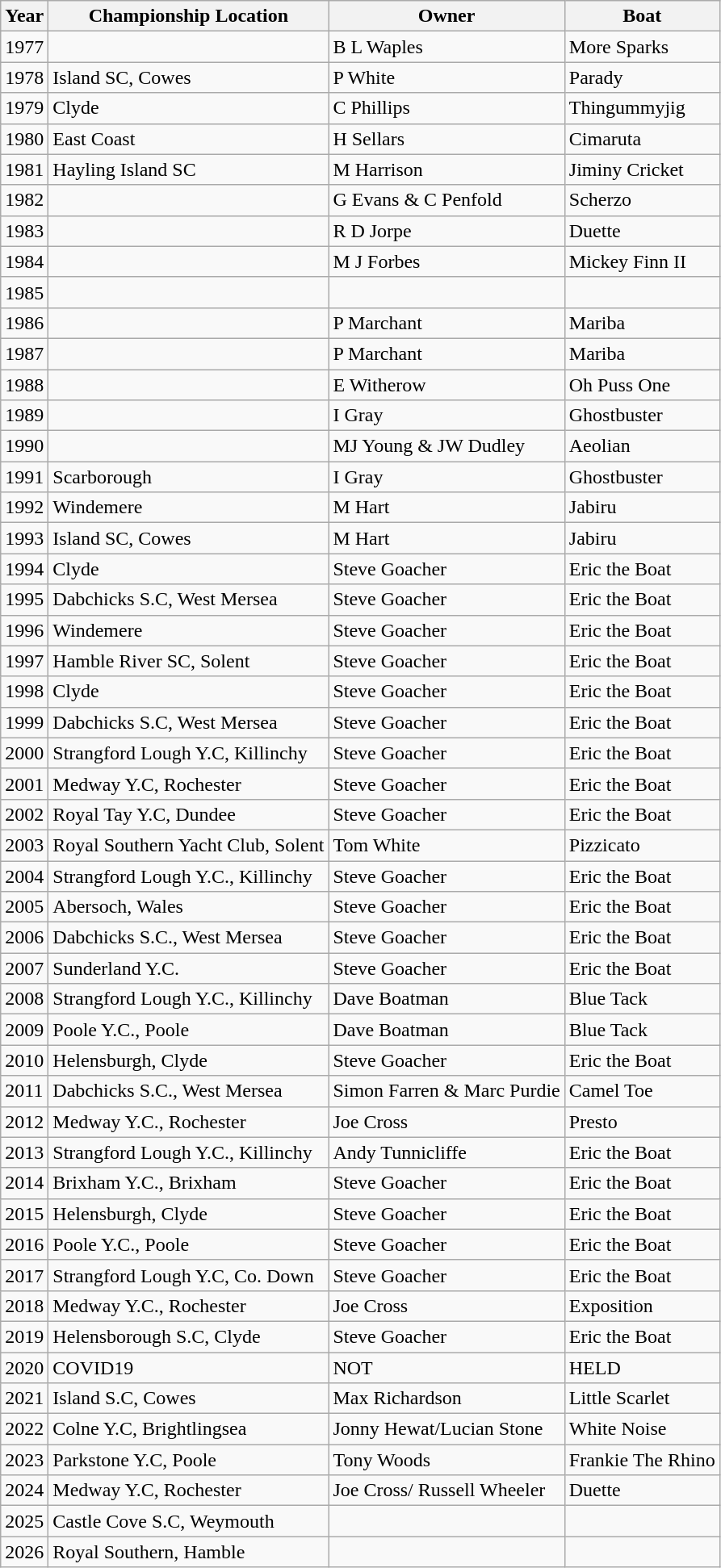<table class="wikitable">
<tr>
<th>Year</th>
<th>Championship Location</th>
<th>Owner</th>
<th>Boat</th>
</tr>
<tr>
<td>1977</td>
<td></td>
<td>B L Waples</td>
<td>More Sparks</td>
</tr>
<tr>
<td>1978</td>
<td>Island SC, Cowes</td>
<td>P White</td>
<td>Parady</td>
</tr>
<tr>
<td>1979</td>
<td>Clyde</td>
<td>C Phillips</td>
<td>Thingummyjig</td>
</tr>
<tr>
<td>1980</td>
<td>East Coast</td>
<td>H Sellars</td>
<td>Cimaruta</td>
</tr>
<tr>
<td>1981</td>
<td>Hayling Island SC</td>
<td>M Harrison</td>
<td>Jiminy Cricket</td>
</tr>
<tr>
<td>1982</td>
<td></td>
<td>G Evans & C Penfold</td>
<td>Scherzo</td>
</tr>
<tr>
<td>1983</td>
<td></td>
<td>R D Jorpe</td>
<td>Duette</td>
</tr>
<tr>
<td>1984</td>
<td></td>
<td>M J Forbes</td>
<td>Mickey Finn II</td>
</tr>
<tr>
<td>1985</td>
<td></td>
<td></td>
<td></td>
</tr>
<tr>
<td>1986</td>
<td></td>
<td>P Marchant</td>
<td>Mariba</td>
</tr>
<tr>
<td>1987</td>
<td></td>
<td>P Marchant</td>
<td>Mariba</td>
</tr>
<tr>
<td>1988</td>
<td></td>
<td>E Witherow</td>
<td>Oh Puss One</td>
</tr>
<tr>
<td>1989</td>
<td></td>
<td>I Gray</td>
<td>Ghostbuster</td>
</tr>
<tr>
<td>1990</td>
<td></td>
<td>MJ Young & JW Dudley</td>
<td>Aeolian</td>
</tr>
<tr>
<td>1991</td>
<td>Scarborough</td>
<td>I Gray</td>
<td>Ghostbuster</td>
</tr>
<tr>
<td>1992</td>
<td>Windemere</td>
<td>M Hart</td>
<td>Jabiru</td>
</tr>
<tr>
<td>1993</td>
<td>Island SC, Cowes</td>
<td>M Hart</td>
<td>Jabiru</td>
</tr>
<tr>
<td>1994</td>
<td>Clyde</td>
<td>Steve Goacher</td>
<td>Eric the Boat</td>
</tr>
<tr>
<td>1995</td>
<td>Dabchicks S.C, West Mersea</td>
<td>Steve Goacher</td>
<td>Eric the Boat</td>
</tr>
<tr>
<td>1996</td>
<td>Windemere</td>
<td>Steve Goacher</td>
<td>Eric the Boat</td>
</tr>
<tr>
<td>1997</td>
<td>Hamble River SC, Solent</td>
<td>Steve Goacher</td>
<td>Eric the Boat</td>
</tr>
<tr>
<td>1998</td>
<td>Clyde</td>
<td>Steve Goacher</td>
<td>Eric the Boat</td>
</tr>
<tr>
<td>1999</td>
<td>Dabchicks S.C, West Mersea</td>
<td>Steve Goacher</td>
<td>Eric the Boat</td>
</tr>
<tr>
<td>2000</td>
<td>Strangford Lough Y.C, Killinchy</td>
<td>Steve Goacher</td>
<td>Eric the Boat</td>
</tr>
<tr>
<td>2001</td>
<td>Medway Y.C, Rochester</td>
<td>Steve Goacher</td>
<td>Eric the Boat</td>
</tr>
<tr>
<td>2002</td>
<td>Royal Tay Y.C, Dundee</td>
<td>Steve Goacher</td>
<td>Eric the Boat</td>
</tr>
<tr>
<td>2003</td>
<td>Royal Southern Yacht Club, Solent</td>
<td>Tom White</td>
<td>Pizzicato</td>
</tr>
<tr>
<td>2004</td>
<td>Strangford Lough Y.C., Killinchy</td>
<td>Steve Goacher</td>
<td>Eric the Boat</td>
</tr>
<tr>
<td>2005</td>
<td>Abersoch, Wales</td>
<td>Steve Goacher</td>
<td>Eric the Boat</td>
</tr>
<tr>
<td>2006</td>
<td>Dabchicks S.C., West Mersea</td>
<td>Steve Goacher</td>
<td>Eric the Boat</td>
</tr>
<tr>
<td>2007</td>
<td>Sunderland Y.C.</td>
<td>Steve Goacher</td>
<td>Eric the Boat</td>
</tr>
<tr>
<td>2008</td>
<td>Strangford Lough Y.C., Killinchy</td>
<td>Dave Boatman</td>
<td>Blue Tack</td>
</tr>
<tr>
<td>2009</td>
<td>Poole Y.C., Poole</td>
<td>Dave Boatman</td>
<td>Blue Tack</td>
</tr>
<tr>
<td>2010</td>
<td>Helensburgh, Clyde</td>
<td>Steve Goacher</td>
<td>Eric the Boat</td>
</tr>
<tr>
<td>2011</td>
<td>Dabchicks S.C., West Mersea</td>
<td>Simon Farren & Marc Purdie</td>
<td>Camel Toe</td>
</tr>
<tr>
<td>2012</td>
<td>Medway Y.C., Rochester</td>
<td>Joe Cross</td>
<td>Presto</td>
</tr>
<tr>
<td>2013</td>
<td>Strangford Lough Y.C., Killinchy</td>
<td>Andy Tunnicliffe</td>
<td>Eric the Boat</td>
</tr>
<tr>
<td>2014</td>
<td>Brixham Y.C., Brixham</td>
<td>Steve Goacher</td>
<td>Eric the Boat</td>
</tr>
<tr>
<td>2015</td>
<td>Helensburgh, Clyde</td>
<td>Steve Goacher</td>
<td>Eric the Boat</td>
</tr>
<tr>
<td>2016</td>
<td>Poole Y.C., Poole</td>
<td>Steve Goacher</td>
<td>Eric the Boat</td>
</tr>
<tr>
<td>2017</td>
<td>Strangford Lough Y.C, Co. Down</td>
<td>Steve Goacher</td>
<td>Eric the Boat</td>
</tr>
<tr>
<td>2018</td>
<td>Medway Y.C., Rochester</td>
<td>Joe Cross</td>
<td>Exposition</td>
</tr>
<tr>
<td>2019</td>
<td>Helensborough S.C, Clyde</td>
<td>Steve Goacher</td>
<td>Eric the Boat</td>
</tr>
<tr>
<td>2020</td>
<td>COVID19</td>
<td>NOT</td>
<td>HELD</td>
</tr>
<tr>
<td>2021</td>
<td>Island S.C, Cowes</td>
<td>Max Richardson</td>
<td>Little Scarlet</td>
</tr>
<tr>
<td>2022</td>
<td>Colne Y.C, Brightlingsea</td>
<td>Jonny Hewat/Lucian Stone</td>
<td>White Noise</td>
</tr>
<tr>
<td>2023</td>
<td>Parkstone Y.C, Poole</td>
<td>Tony Woods</td>
<td>Frankie The Rhino</td>
</tr>
<tr>
<td>2024</td>
<td>Medway Y.C, Rochester</td>
<td>Joe Cross/ Russell Wheeler</td>
<td>Duette</td>
</tr>
<tr>
<td>2025</td>
<td>Castle Cove S.C, Weymouth</td>
<td></td>
<td></td>
</tr>
<tr>
<td>2026</td>
<td>Royal Southern, Hamble</td>
<td></td>
<td></td>
</tr>
</table>
